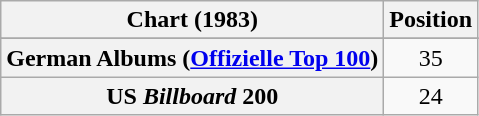<table class="wikitable plainrowheaders" style="text-align:center">
<tr>
<th scope="col">Chart (1983)</th>
<th scope="col">Position</th>
</tr>
<tr>
</tr>
<tr>
<th scope="row">German Albums (<a href='#'>Offizielle Top 100</a>)</th>
<td>35</td>
</tr>
<tr>
<th scope="row">US <em>Billboard</em> 200</th>
<td>24</td>
</tr>
</table>
